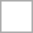<table cellpadding="10" cellspacing="0" style="border:solid 1px #aaa">
<tr>
<td></td>
</tr>
</table>
